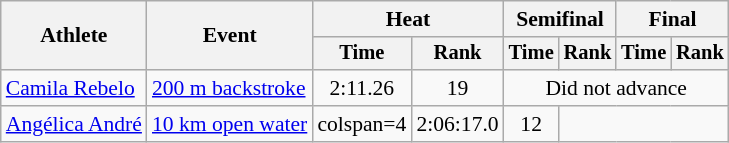<table class=wikitable style="font-size:90%">
<tr>
<th rowspan="2">Athlete</th>
<th rowspan="2">Event</th>
<th colspan="2">Heat</th>
<th colspan="2">Semifinal</th>
<th colspan="2">Final</th>
</tr>
<tr style="font-size:95%">
<th>Time</th>
<th>Rank</th>
<th>Time</th>
<th>Rank</th>
<th>Time</th>
<th>Rank</th>
</tr>
<tr align=center>
<td align=left><a href='#'>Camila Rebelo</a></td>
<td align=left><a href='#'>200 m backstroke</a></td>
<td>2:11.26</td>
<td>19</td>
<td colspan=4>Did not advance</td>
</tr>
<tr align=center>
<td align=left><a href='#'>Angélica André</a></td>
<td align=left><a href='#'>10 km open water</a></td>
<td>colspan=4 </td>
<td>2:06:17.0</td>
<td>12</td>
</tr>
</table>
